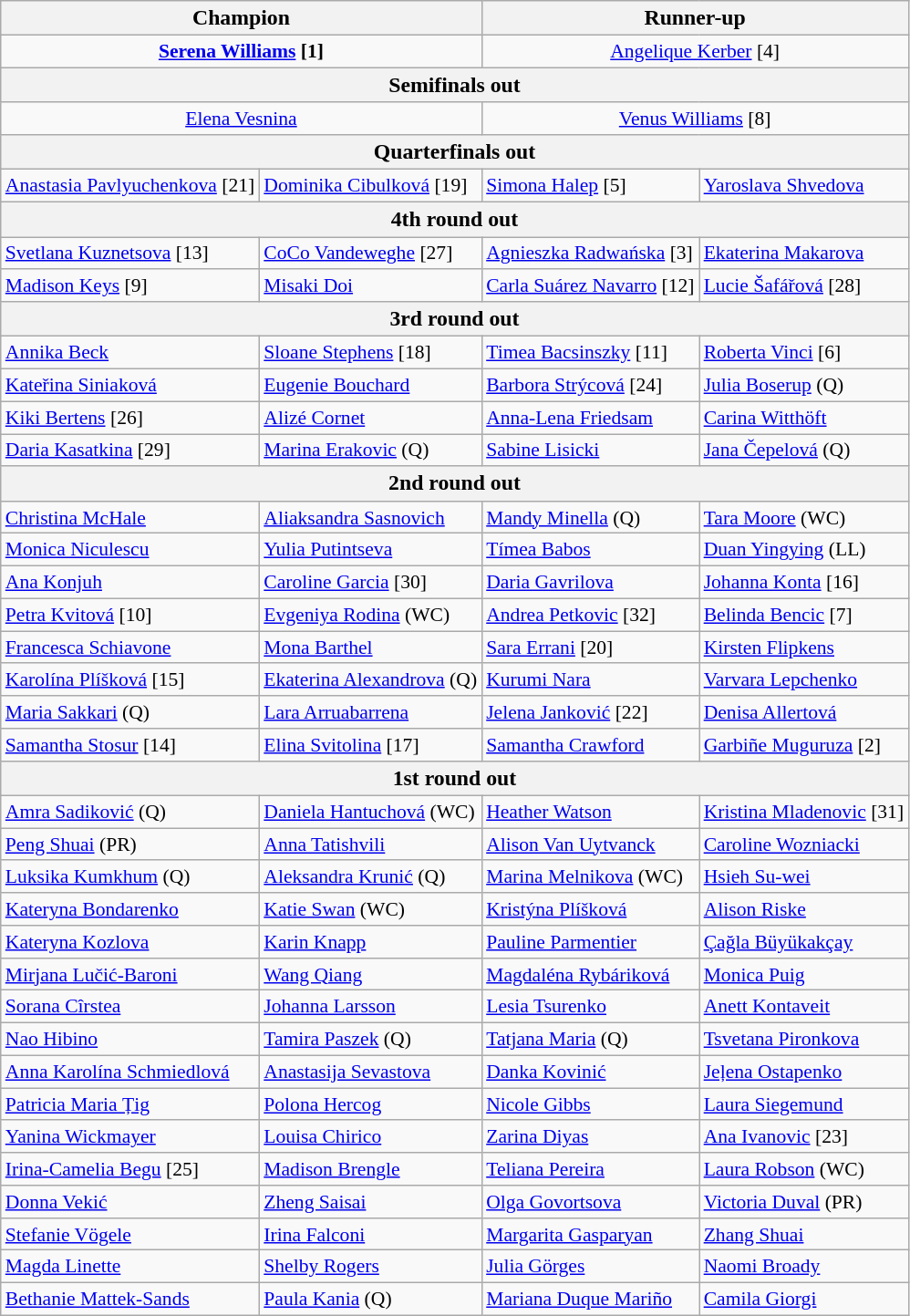<table class="wikitable collapsible collapsed" style="font-size:90%">
<tr style="font-size:110%">
<th colspan="2">Champion</th>
<th colspan="2">Runner-up</th>
</tr>
<tr style="text-align:center;">
<td colspan="2"> <strong><a href='#'>Serena Williams</a> [1]</strong></td>
<td colspan="2"> <a href='#'>Angelique Kerber</a> [4]</td>
</tr>
<tr style="font-size:110%">
<th colspan="4">Semifinals out</th>
</tr>
<tr style="text-align:center;">
<td colspan="2"> <a href='#'>Elena Vesnina</a></td>
<td colspan="2"> <a href='#'>Venus Williams</a> [8]</td>
</tr>
<tr style="font-size:110%">
<th colspan="4">Quarterfinals out</th>
</tr>
<tr>
<td> <a href='#'>Anastasia Pavlyuchenkova</a> [21]</td>
<td> <a href='#'>Dominika Cibulková</a> [19]</td>
<td> <a href='#'>Simona Halep</a> [5]</td>
<td> <a href='#'>Yaroslava Shvedova</a></td>
</tr>
<tr style="font-size:110%">
<th colspan="4">4th round out</th>
</tr>
<tr>
<td> <a href='#'>Svetlana Kuznetsova</a> [13]</td>
<td> <a href='#'>CoCo Vandeweghe</a> [27]</td>
<td> <a href='#'>Agnieszka Radwańska</a> [3]</td>
<td> <a href='#'>Ekaterina Makarova</a></td>
</tr>
<tr>
<td> <a href='#'>Madison Keys</a> [9]</td>
<td> <a href='#'>Misaki Doi</a></td>
<td> <a href='#'>Carla Suárez Navarro</a> [12]</td>
<td> <a href='#'>Lucie Šafářová</a> [28]</td>
</tr>
<tr style="font-size:110%">
<th colspan="4">3rd round out</th>
</tr>
<tr>
<td> <a href='#'>Annika Beck</a></td>
<td> <a href='#'>Sloane Stephens</a> [18]</td>
<td> <a href='#'>Timea Bacsinszky</a> [11]</td>
<td> <a href='#'>Roberta Vinci</a> [6]</td>
</tr>
<tr>
<td> <a href='#'>Kateřina Siniaková</a></td>
<td> <a href='#'>Eugenie Bouchard</a></td>
<td> <a href='#'>Barbora Strýcová</a> [24]</td>
<td> <a href='#'>Julia Boserup</a> (Q)</td>
</tr>
<tr>
<td> <a href='#'>Kiki Bertens</a> [26]</td>
<td> <a href='#'>Alizé Cornet</a></td>
<td> <a href='#'>Anna-Lena Friedsam</a></td>
<td> <a href='#'>Carina Witthöft</a></td>
</tr>
<tr>
<td> <a href='#'>Daria Kasatkina</a> [29]</td>
<td> <a href='#'>Marina Erakovic</a> (Q)</td>
<td> <a href='#'>Sabine Lisicki</a></td>
<td> <a href='#'>Jana Čepelová</a> (Q)</td>
</tr>
<tr style="font-size:110%">
<th colspan="4">2nd round out</th>
</tr>
<tr>
<td> <a href='#'>Christina McHale</a></td>
<td> <a href='#'>Aliaksandra Sasnovich</a></td>
<td> <a href='#'>Mandy Minella</a> (Q)</td>
<td> <a href='#'>Tara Moore</a> (WC)</td>
</tr>
<tr>
<td> <a href='#'>Monica Niculescu</a></td>
<td> <a href='#'>Yulia Putintseva</a></td>
<td> <a href='#'>Tímea Babos</a></td>
<td> <a href='#'>Duan Yingying</a> (LL)</td>
</tr>
<tr>
<td> <a href='#'>Ana Konjuh</a></td>
<td> <a href='#'>Caroline Garcia</a> [30]</td>
<td> <a href='#'>Daria Gavrilova</a></td>
<td> <a href='#'>Johanna Konta</a> [16]</td>
</tr>
<tr>
<td> <a href='#'>Petra Kvitová</a> [10]</td>
<td> <a href='#'>Evgeniya Rodina</a> (WC)</td>
<td> <a href='#'>Andrea Petkovic</a> [32]</td>
<td> <a href='#'>Belinda Bencic</a> [7]</td>
</tr>
<tr>
<td> <a href='#'>Francesca Schiavone</a></td>
<td> <a href='#'>Mona Barthel</a></td>
<td> <a href='#'>Sara Errani</a> [20]</td>
<td> <a href='#'>Kirsten Flipkens</a></td>
</tr>
<tr>
<td> <a href='#'>Karolína Plíšková</a> [15]</td>
<td> <a href='#'>Ekaterina Alexandrova</a> (Q)</td>
<td> <a href='#'>Kurumi Nara</a></td>
<td> <a href='#'>Varvara Lepchenko</a></td>
</tr>
<tr>
<td> <a href='#'>Maria Sakkari</a> (Q)</td>
<td> <a href='#'>Lara Arruabarrena</a></td>
<td> <a href='#'>Jelena Janković</a> [22]</td>
<td> <a href='#'>Denisa Allertová</a></td>
</tr>
<tr>
<td> <a href='#'>Samantha Stosur</a> [14]</td>
<td> <a href='#'>Elina Svitolina</a> [17]</td>
<td> <a href='#'>Samantha Crawford</a></td>
<td> <a href='#'>Garbiñe Muguruza</a> [2]</td>
</tr>
<tr style="font-size:110%">
<th colspan="4">1st round out</th>
</tr>
<tr>
<td> <a href='#'>Amra Sadiković</a> (Q)</td>
<td> <a href='#'>Daniela Hantuchová</a> (WC)</td>
<td> <a href='#'>Heather Watson</a></td>
<td> <a href='#'>Kristina Mladenovic</a> [31]</td>
</tr>
<tr>
<td> <a href='#'>Peng Shuai</a> (PR)</td>
<td> <a href='#'>Anna Tatishvili</a></td>
<td> <a href='#'>Alison Van Uytvanck</a></td>
<td> <a href='#'>Caroline Wozniacki</a></td>
</tr>
<tr>
<td> <a href='#'>Luksika Kumkhum</a> (Q)</td>
<td> <a href='#'>Aleksandra Krunić</a> (Q)</td>
<td> <a href='#'>Marina Melnikova</a> (WC)</td>
<td> <a href='#'>Hsieh Su-wei</a></td>
</tr>
<tr>
<td> <a href='#'>Kateryna Bondarenko</a></td>
<td> <a href='#'>Katie Swan</a> (WC)</td>
<td> <a href='#'>Kristýna Plíšková</a></td>
<td> <a href='#'>Alison Riske</a></td>
</tr>
<tr>
<td> <a href='#'>Kateryna Kozlova</a></td>
<td> <a href='#'>Karin Knapp</a></td>
<td> <a href='#'>Pauline Parmentier</a></td>
<td> <a href='#'>Çağla Büyükakçay</a></td>
</tr>
<tr>
<td> <a href='#'>Mirjana Lučić-Baroni</a></td>
<td> <a href='#'>Wang Qiang</a></td>
<td> <a href='#'>Magdaléna Rybáriková</a></td>
<td> <a href='#'>Monica Puig</a></td>
</tr>
<tr>
<td> <a href='#'>Sorana Cîrstea</a></td>
<td> <a href='#'>Johanna Larsson</a></td>
<td> <a href='#'>Lesia Tsurenko</a></td>
<td> <a href='#'>Anett Kontaveit</a></td>
</tr>
<tr>
<td> <a href='#'>Nao Hibino</a></td>
<td> <a href='#'>Tamira Paszek</a> (Q)</td>
<td> <a href='#'>Tatjana Maria</a> (Q)</td>
<td> <a href='#'>Tsvetana Pironkova</a></td>
</tr>
<tr>
<td> <a href='#'>Anna Karolína Schmiedlová</a></td>
<td> <a href='#'>Anastasija Sevastova</a></td>
<td> <a href='#'>Danka Kovinić</a></td>
<td> <a href='#'>Jeļena Ostapenko</a></td>
</tr>
<tr>
<td> <a href='#'>Patricia Maria Țig</a></td>
<td> <a href='#'>Polona Hercog</a></td>
<td> <a href='#'>Nicole Gibbs</a></td>
<td> <a href='#'>Laura Siegemund</a></td>
</tr>
<tr>
<td> <a href='#'>Yanina Wickmayer</a></td>
<td> <a href='#'>Louisa Chirico</a></td>
<td> <a href='#'>Zarina Diyas</a></td>
<td> <a href='#'>Ana Ivanovic</a> [23]</td>
</tr>
<tr>
<td> <a href='#'>Irina-Camelia Begu</a> [25]</td>
<td> <a href='#'>Madison Brengle</a></td>
<td> <a href='#'>Teliana Pereira</a></td>
<td> <a href='#'>Laura Robson</a> (WC)</td>
</tr>
<tr>
<td> <a href='#'>Donna Vekić</a></td>
<td> <a href='#'>Zheng Saisai</a></td>
<td> <a href='#'>Olga Govortsova</a></td>
<td> <a href='#'>Victoria Duval</a> (PR)</td>
</tr>
<tr>
<td> <a href='#'>Stefanie Vögele</a></td>
<td> <a href='#'>Irina Falconi</a></td>
<td> <a href='#'>Margarita Gasparyan</a></td>
<td> <a href='#'>Zhang Shuai</a></td>
</tr>
<tr>
<td> <a href='#'>Magda Linette</a></td>
<td> <a href='#'>Shelby Rogers</a></td>
<td> <a href='#'>Julia Görges</a></td>
<td> <a href='#'>Naomi Broady</a></td>
</tr>
<tr>
<td> <a href='#'>Bethanie Mattek-Sands</a></td>
<td> <a href='#'>Paula Kania</a> (Q)</td>
<td> <a href='#'>Mariana Duque Mariño</a></td>
<td> <a href='#'>Camila Giorgi</a></td>
</tr>
</table>
